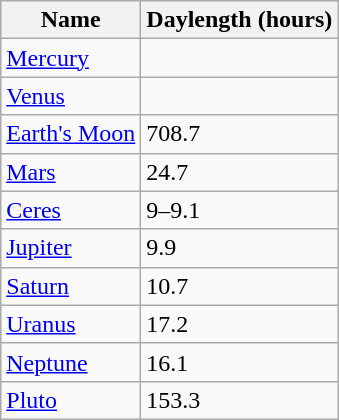<table class="wikitable">
<tr>
<th>Name</th>
<th>Daylength (hours)</th>
</tr>
<tr>
<td><a href='#'>Mercury</a></td>
<td></td>
</tr>
<tr>
<td><a href='#'>Venus</a></td>
<td></td>
</tr>
<tr>
<td><a href='#'>Earth's Moon</a></td>
<td>708.7</td>
</tr>
<tr>
<td><a href='#'>Mars</a></td>
<td>24.7</td>
</tr>
<tr>
<td><a href='#'>Ceres</a></td>
<td>9–9.1</td>
</tr>
<tr>
<td><a href='#'>Jupiter</a></td>
<td>9.9</td>
</tr>
<tr>
<td><a href='#'>Saturn</a></td>
<td>10.7</td>
</tr>
<tr>
<td><a href='#'>Uranus</a></td>
<td>17.2</td>
</tr>
<tr>
<td><a href='#'>Neptune</a></td>
<td>16.1</td>
</tr>
<tr>
<td><a href='#'>Pluto</a></td>
<td>153.3</td>
</tr>
</table>
